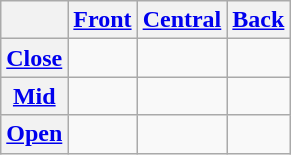<table class="wikitable" style="text-align:center">
<tr>
<th></th>
<th><a href='#'>Front</a></th>
<th><a href='#'>Central</a></th>
<th><a href='#'>Back</a></th>
</tr>
<tr>
<th><a href='#'>Close</a></th>
<td></td>
<td></td>
<td></td>
</tr>
<tr>
<th><a href='#'>Mid</a></th>
<td></td>
<td></td>
<td></td>
</tr>
<tr>
<th><a href='#'>Open</a></th>
<td></td>
<td></td>
<td></td>
</tr>
</table>
